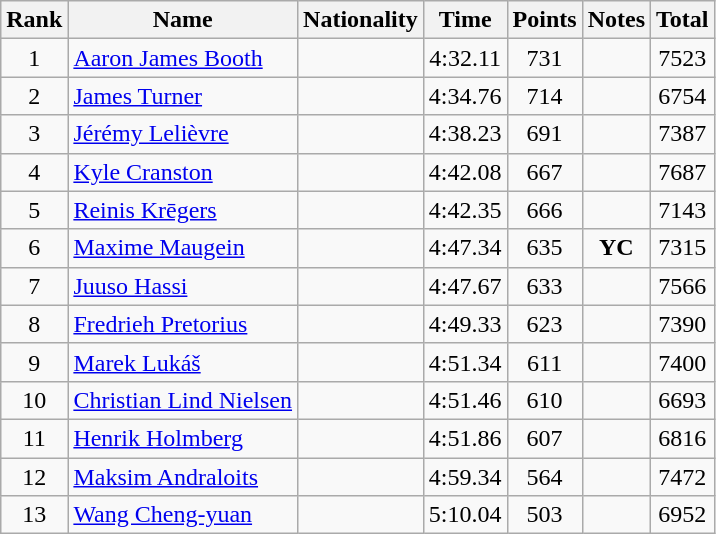<table class="wikitable sortable" style="text-align:center">
<tr>
<th>Rank</th>
<th>Name</th>
<th>Nationality</th>
<th>Time</th>
<th>Points</th>
<th>Notes</th>
<th>Total</th>
</tr>
<tr>
<td>1</td>
<td align="left"><a href='#'>Aaron James Booth</a></td>
<td align="left"></td>
<td>4:32.11</td>
<td>731</td>
<td></td>
<td>7523</td>
</tr>
<tr>
<td>2</td>
<td align="left"><a href='#'>James Turner</a></td>
<td align="left"></td>
<td>4:34.76</td>
<td>714</td>
<td></td>
<td>6754</td>
</tr>
<tr>
<td>3</td>
<td align="left"><a href='#'>Jérémy Lelièvre</a></td>
<td align="left"></td>
<td>4:38.23</td>
<td>691</td>
<td></td>
<td>7387</td>
</tr>
<tr>
<td>4</td>
<td align="left"><a href='#'>Kyle Cranston</a></td>
<td align="left"></td>
<td>4:42.08</td>
<td>667</td>
<td></td>
<td>7687</td>
</tr>
<tr>
<td>5</td>
<td align="left"><a href='#'>Reinis Krēgers</a></td>
<td align="left"></td>
<td>4:42.35</td>
<td>666</td>
<td></td>
<td>7143</td>
</tr>
<tr>
<td>6</td>
<td align="left"><a href='#'>Maxime Maugein</a></td>
<td align="left"></td>
<td>4:47.34</td>
<td>635</td>
<td><strong>YC</strong></td>
<td>7315</td>
</tr>
<tr>
<td>7</td>
<td align="left"><a href='#'>Juuso Hassi</a></td>
<td align="left"></td>
<td>4:47.67</td>
<td>633</td>
<td></td>
<td>7566</td>
</tr>
<tr>
<td>8</td>
<td align="left"><a href='#'>Fredrieh Pretorius</a></td>
<td align="left"></td>
<td>4:49.33</td>
<td>623</td>
<td></td>
<td>7390</td>
</tr>
<tr>
<td>9</td>
<td align="left"><a href='#'>Marek Lukáš</a></td>
<td align="left"></td>
<td>4:51.34</td>
<td>611</td>
<td></td>
<td>7400</td>
</tr>
<tr>
<td>10</td>
<td align="left"><a href='#'>Christian Lind Nielsen</a></td>
<td align="left"></td>
<td>4:51.46</td>
<td>610</td>
<td></td>
<td>6693</td>
</tr>
<tr>
<td>11</td>
<td align="left"><a href='#'>Henrik Holmberg</a></td>
<td align="left"></td>
<td>4:51.86</td>
<td>607</td>
<td></td>
<td>6816</td>
</tr>
<tr>
<td>12</td>
<td align="left"><a href='#'>Maksim Andraloits</a></td>
<td align="left"></td>
<td>4:59.34</td>
<td>564</td>
<td></td>
<td>7472</td>
</tr>
<tr>
<td>13</td>
<td align="left"><a href='#'>Wang Cheng-yuan</a></td>
<td align="left"></td>
<td>5:10.04</td>
<td>503</td>
<td></td>
<td>6952</td>
</tr>
</table>
